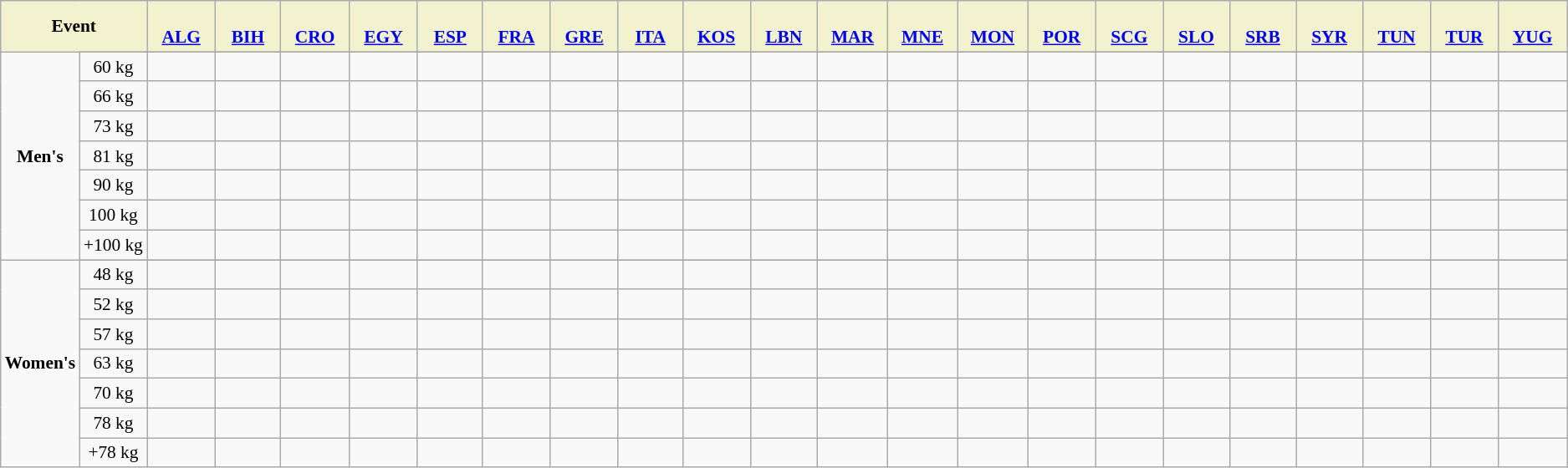<table class="wikitable" style="margin-top:0em; text-align:center; font-size:89%;">
<tr>
<th colspan="2" style="background-color:#f2f2ce; width:15.0em;">Event</th>
<th style="background-color:#f2f2ce; width:4.5em;"><br><a href='#'>ALG</a></th>
<th style="background-color:#f2f2ce; width:4.5em;"><br><a href='#'>BIH</a></th>
<th style="background-color:#f2f2ce; width:4.5em;"><br><a href='#'>CRO</a></th>
<th style="background-color:#f2f2ce; width:4.5em;"><br><a href='#'>EGY</a></th>
<th style="background-color:#f2f2ce; width:4.5em;"><br><a href='#'>ESP</a></th>
<th style="background-color:#f2f2ce; width:4.5em;"><br><a href='#'>FRA</a></th>
<th style="background-color:#f2f2ce; width:4.5em;"><br><a href='#'>GRE</a></th>
<th style="background-color:#f2f2ce; width:4.5em;"><br><a href='#'>ITA</a></th>
<th style="background-color:#f2f2ce; width:4.5em;"><br><a href='#'>KOS</a></th>
<th style="background-color:#f2f2ce; width:4.5em;"><br><a href='#'>LBN</a></th>
<th style="background-color:#f2f2ce; width:4.5em;"><br><a href='#'>MAR</a></th>
<th style="background-color:#f2f2ce; width:4.5em;"><br><a href='#'>MNE</a></th>
<th style="background-color:#f2f2ce; width:4.5em;"><br><a href='#'>MON</a></th>
<th style="background-color:#f2f2ce; width:4.5em;"><br><a href='#'>POR</a></th>
<th style="background-color:#f2f2ce; width:4.5em;"><br><a href='#'>SCG</a></th>
<th style="background-color:#f2f2ce; width:4.5em;"><br><a href='#'>SLO</a></th>
<th style="background-color:#f2f2ce; width:4.5em;"><br><a href='#'>SRB</a></th>
<th style="background-color:#f2f2ce; width:4.5em;"><br><a href='#'>SYR</a></th>
<th style="background-color:#f2f2ce; width:4.5em;"><br><a href='#'>TUN</a></th>
<th style="background-color:#f2f2ce; width:4.5em;"><br><a href='#'>TUR</a></th>
<th style="background-color:#f2f2ce; width:4.5em;"><br><a href='#'>YUG</a></th>
</tr>
<tr>
<td rowspan="8"><strong>Men's</strong></td>
</tr>
<tr>
<td>60 kg</td>
<td></td>
<td></td>
<td></td>
<td></td>
<td></td>
<td></td>
<td></td>
<td></td>
<td></td>
<td></td>
<td></td>
<td></td>
<td></td>
<td></td>
<td></td>
<td></td>
<td></td>
<td></td>
<td></td>
<td></td>
<td></td>
</tr>
<tr>
<td>66 kg</td>
<td></td>
<td></td>
<td></td>
<td></td>
<td></td>
<td></td>
<td></td>
<td></td>
<td></td>
<td></td>
<td></td>
<td></td>
<td></td>
<td></td>
<td></td>
<td></td>
<td></td>
<td></td>
<td></td>
<td></td>
<td></td>
</tr>
<tr>
<td>73 kg</td>
<td></td>
<td></td>
<td></td>
<td></td>
<td></td>
<td></td>
<td></td>
<td></td>
<td></td>
<td></td>
<td></td>
<td></td>
<td></td>
<td></td>
<td></td>
<td></td>
<td></td>
<td></td>
<td></td>
<td></td>
<td></td>
</tr>
<tr>
<td>81 kg</td>
<td></td>
<td></td>
<td></td>
<td></td>
<td></td>
<td></td>
<td></td>
<td></td>
<td></td>
<td></td>
<td></td>
<td></td>
<td></td>
<td></td>
<td></td>
<td></td>
<td></td>
<td></td>
<td></td>
<td></td>
<td></td>
</tr>
<tr>
<td>90 kg</td>
<td></td>
<td></td>
<td></td>
<td></td>
<td></td>
<td></td>
<td></td>
<td></td>
<td></td>
<td></td>
<td></td>
<td></td>
<td></td>
<td></td>
<td></td>
<td></td>
<td></td>
<td></td>
<td></td>
<td></td>
<td></td>
</tr>
<tr>
<td>100 kg</td>
<td></td>
<td></td>
<td></td>
<td></td>
<td></td>
<td></td>
<td></td>
<td></td>
<td></td>
<td></td>
<td></td>
<td></td>
<td></td>
<td></td>
<td></td>
<td></td>
<td></td>
<td></td>
<td></td>
<td></td>
<td></td>
</tr>
<tr>
<td>+100 kg</td>
<td></td>
<td></td>
<td></td>
<td></td>
<td></td>
<td></td>
<td></td>
<td></td>
<td></td>
<td></td>
<td></td>
<td></td>
<td></td>
<td></td>
<td></td>
<td></td>
<td></td>
<td></td>
<td></td>
<td></td>
<td></td>
</tr>
<tr>
<td rowspan="8"><strong>Women's</strong></td>
</tr>
<tr>
<td>48 kg</td>
<td></td>
<td></td>
<td></td>
<td></td>
<td></td>
<td></td>
<td></td>
<td></td>
<td></td>
<td></td>
<td></td>
<td></td>
<td></td>
<td></td>
<td></td>
<td></td>
<td></td>
<td></td>
<td></td>
<td></td>
<td></td>
</tr>
<tr>
<td>52 kg</td>
<td></td>
<td></td>
<td></td>
<td></td>
<td></td>
<td></td>
<td></td>
<td></td>
<td></td>
<td></td>
<td></td>
<td></td>
<td></td>
<td></td>
<td></td>
<td></td>
<td></td>
<td></td>
<td></td>
<td></td>
<td></td>
</tr>
<tr>
<td>57 kg</td>
<td></td>
<td></td>
<td></td>
<td></td>
<td></td>
<td></td>
<td></td>
<td></td>
<td></td>
<td></td>
<td></td>
<td></td>
<td></td>
<td></td>
<td></td>
<td></td>
<td></td>
<td></td>
<td></td>
<td></td>
<td></td>
</tr>
<tr>
<td>63 kg</td>
<td></td>
<td></td>
<td></td>
<td></td>
<td></td>
<td></td>
<td></td>
<td></td>
<td></td>
<td></td>
<td></td>
<td></td>
<td></td>
<td></td>
<td></td>
<td></td>
<td></td>
<td></td>
<td></td>
<td></td>
<td></td>
</tr>
<tr>
<td>70 kg</td>
<td></td>
<td></td>
<td></td>
<td></td>
<td></td>
<td></td>
<td></td>
<td></td>
<td></td>
<td></td>
<td></td>
<td></td>
<td></td>
<td></td>
<td></td>
<td></td>
<td></td>
<td></td>
<td></td>
<td></td>
<td></td>
</tr>
<tr>
<td>78 kg</td>
<td></td>
<td></td>
<td></td>
<td></td>
<td></td>
<td></td>
<td></td>
<td></td>
<td></td>
<td></td>
<td></td>
<td></td>
<td></td>
<td></td>
<td></td>
<td></td>
<td></td>
<td></td>
<td></td>
<td></td>
<td></td>
</tr>
<tr>
<td>+78 kg</td>
<td></td>
<td></td>
<td></td>
<td></td>
<td></td>
<td></td>
<td></td>
<td></td>
<td></td>
<td></td>
<td></td>
<td></td>
<td></td>
<td></td>
<td></td>
<td></td>
<td></td>
<td></td>
<td></td>
<td></td>
<td></td>
</tr>
</table>
